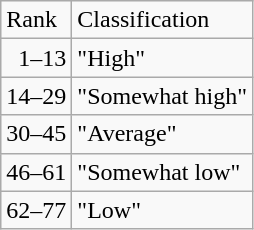<table class="wikitable" ---valign=top>
<tr>
<td>Rank</td>
<td>Classification</td>
</tr>
<tr>
<td>  1–13</td>
<td>"High"</td>
</tr>
<tr>
<td>14–29</td>
<td>"Somewhat high"</td>
</tr>
<tr>
<td>30–45</td>
<td>"Average"</td>
</tr>
<tr>
<td>46–61</td>
<td>"Somewhat low"</td>
</tr>
<tr>
<td>62–77</td>
<td>"Low"</td>
</tr>
</table>
